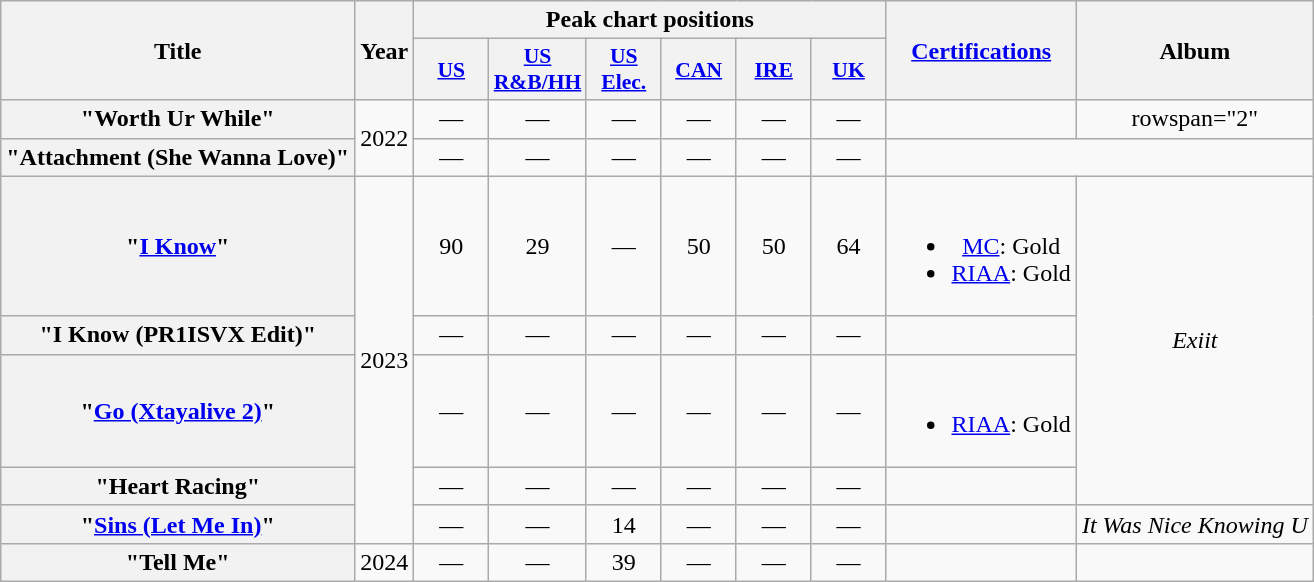<table class="wikitable plainrowheaders" style="text-align:center;">
<tr>
<th rowspan="2">Title</th>
<th rowspan="2">Year</th>
<th colspan="6">Peak chart positions</th>
<th rowspan="2"><a href='#'>Certifications</a></th>
<th rowspan="2">Album</th>
</tr>
<tr>
<th scope="col" style="width:3em;font-size:90%;"><a href='#'>US</a><br></th>
<th scope="col" style="width:3em;font-size:90%;"><a href='#'>US<br>R&B/HH</a><br></th>
<th scope="col" style="width:3em;font-size:90%;"><a href='#'>US<br>Elec.</a><br></th>
<th scope="col" style="width:3em;font-size:90%;"><a href='#'>CAN</a><br></th>
<th scope="col" style="width:3em;font-size:90%;"><a href='#'>IRE</a><br></th>
<th scope="col" style="width:3em;font-size:90%;"><a href='#'>UK</a><br></th>
</tr>
<tr>
<th scope="row">"Worth Ur While"</th>
<td rowspan="2">2022</td>
<td>—</td>
<td>—</td>
<td>—</td>
<td>—</td>
<td>—</td>
<td>—</td>
<td></td>
<td>rowspan="2" </td>
</tr>
<tr>
<th scope="row">"Attachment (She Wanna Love)"<br></th>
<td>—</td>
<td>—</td>
<td>—</td>
<td>—</td>
<td>—</td>
<td>—</td>
</tr>
<tr>
<th scope="row">"<a href='#'>I Know</a>"</th>
<td rowspan="5">2023</td>
<td>90</td>
<td>29</td>
<td>—</td>
<td>50</td>
<td>50</td>
<td>64</td>
<td><br><ul><li><a href='#'>MC</a>: Gold</li><li><a href='#'>RIAA</a>: Gold</li></ul></td>
<td rowspan="4"><em>Exiit</em></td>
</tr>
<tr>
<th scope="row">"I Know (PR1ISVX Edit)"</th>
<td>—</td>
<td>—</td>
<td>—</td>
<td>—</td>
<td>—</td>
<td>—</td>
</tr>
<tr>
<th scope="row">"<a href='#'>Go (Xtayalive 2)</a>"<br></th>
<td>—</td>
<td>—</td>
<td>—</td>
<td>—</td>
<td>—</td>
<td>—</td>
<td><br><ul><li><a href='#'>RIAA</a>: Gold</li></ul></td>
</tr>
<tr>
<th scope="row">"Heart Racing"<br></th>
<td>—</td>
<td>—</td>
<td>—</td>
<td>—</td>
<td>—</td>
<td>—</td>
</tr>
<tr>
<th scope="row">"<a href='#'>Sins (Let Me In)</a>"</th>
<td>—</td>
<td>—</td>
<td>14</td>
<td>—</td>
<td>—</td>
<td>—</td>
<td></td>
<td><em>It Was Nice Knowing U</em></td>
</tr>
<tr>
<th scope="row">"Tell Me"<br></th>
<td>2024</td>
<td>—</td>
<td>—</td>
<td>39</td>
<td>—</td>
<td>—</td>
<td>—</td>
<td></td>
<td></td>
</tr>
</table>
